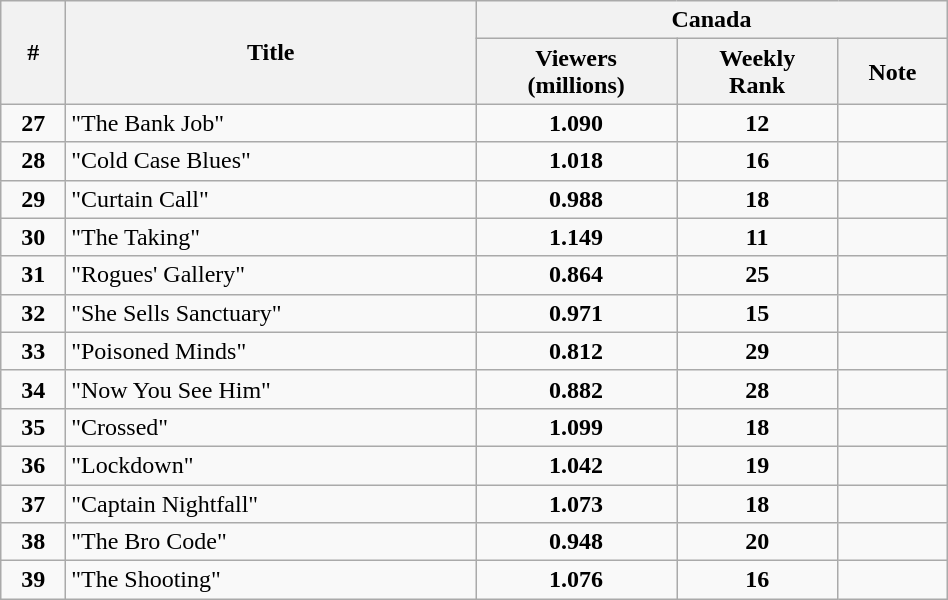<table class="wikitable" style="text-align:center; width: 50%;">
<tr>
<th rowspan="2">#</th>
<th rowspan="2">Title</th>
<th colspan="3">Canada</th>
</tr>
<tr>
<th>Viewers<br>(millions)</th>
<th>Weekly<br>Rank</th>
<th>Note</th>
</tr>
<tr>
<td><strong>27</strong></td>
<td align=left>"The Bank Job"</td>
<td><strong>1.090</strong></td>
<td><strong>12</strong></td>
<td></td>
</tr>
<tr>
<td><strong>28</strong></td>
<td align=left>"Cold Case Blues"</td>
<td><strong>1.018</strong></td>
<td><strong>16</strong></td>
<td></td>
</tr>
<tr>
<td><strong>29</strong></td>
<td align=left>"Curtain Call"</td>
<td><strong>0.988</strong></td>
<td><strong>18</strong></td>
<td></td>
</tr>
<tr>
<td><strong>30</strong></td>
<td align=left>"The Taking"</td>
<td><strong>1.149</strong></td>
<td><strong>11</strong></td>
<td></td>
</tr>
<tr>
<td><strong>31</strong></td>
<td align=left>"Rogues' Gallery"</td>
<td><strong>0.864</strong></td>
<td><strong>25</strong></td>
<td></td>
</tr>
<tr>
<td><strong>32</strong></td>
<td align=left>"She Sells Sanctuary"</td>
<td><strong>0.971</strong></td>
<td><strong>15</strong></td>
<td></td>
</tr>
<tr>
<td><strong>33</strong></td>
<td align=left>"Poisoned Minds"</td>
<td><strong>0.812</strong></td>
<td><strong>29</strong></td>
<td></td>
</tr>
<tr>
<td><strong>34</strong></td>
<td align=left>"Now You See Him"</td>
<td><strong>0.882</strong></td>
<td><strong>28</strong></td>
<td></td>
</tr>
<tr>
<td><strong>35</strong></td>
<td align=left>"Crossed"</td>
<td><strong>1.099</strong></td>
<td><strong>18</strong></td>
<td></td>
</tr>
<tr>
<td><strong>36</strong></td>
<td align=left>"Lockdown"</td>
<td><strong>1.042</strong></td>
<td><strong>19</strong></td>
<td></td>
</tr>
<tr>
<td><strong>37</strong></td>
<td align=left>"Captain Nightfall"</td>
<td><strong>1.073</strong></td>
<td><strong>18</strong></td>
<td></td>
</tr>
<tr>
<td><strong>38</strong></td>
<td align=left>"The Bro Code"</td>
<td><strong>0.948</strong></td>
<td><strong>20</strong></td>
<td></td>
</tr>
<tr>
<td><strong>39</strong></td>
<td align=left>"The Shooting"</td>
<td><strong>1.076</strong></td>
<td><strong>16</strong></td>
<td></td>
</tr>
</table>
